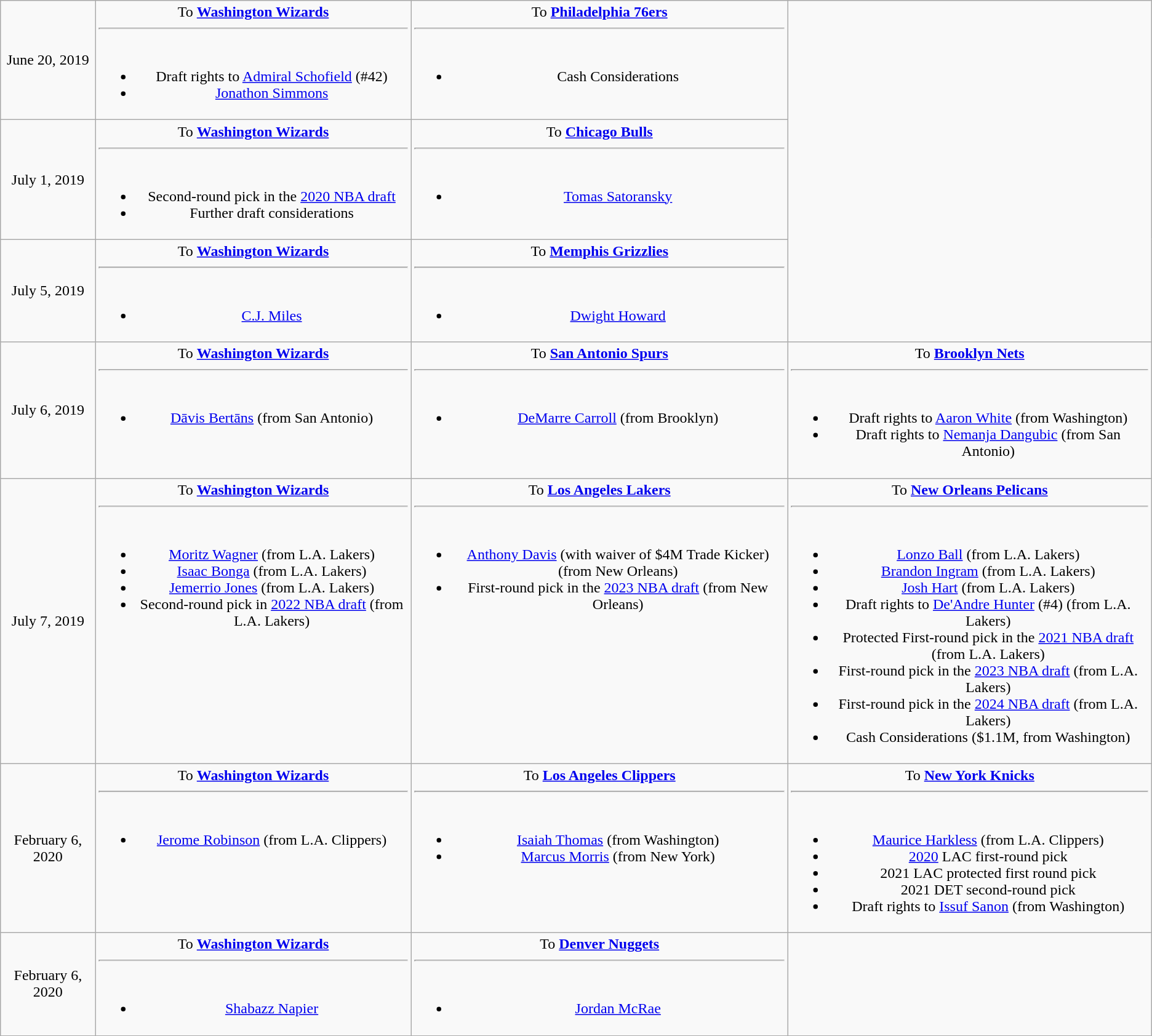<table class="wikitable" style="text-align:center" border="1" cellpadding="5">
<tr>
<td>June 20, 2019</td>
<td style="vertical-align:top;">To <strong><a href='#'>Washington Wizards</a></strong><hr><br><ul><li>Draft rights to <a href='#'>Admiral Schofield</a> (#42)</li><li><a href='#'>Jonathon Simmons</a></li></ul></td>
<td style="vertical-align:top;">To <strong><a href='#'>Philadelphia 76ers</a></strong><hr><br><ul><li>Cash Considerations</li></ul></td>
</tr>
<tr>
<td>July 1, 2019</td>
<td style="vertical-align:top;">To <strong><a href='#'>Washington Wizards</a></strong><hr><br><ul><li>Second-round pick in the <a href='#'>2020 NBA draft</a></li><li>Further draft considerations</li></ul></td>
<td style="vertical-align:top;">To <strong><a href='#'>Chicago Bulls</a></strong><hr><br><ul><li><a href='#'>Tomas Satoransky</a></li></ul></td>
</tr>
<tr>
<td>July 5, 2019</td>
<td style="vertical-align:top;">To <strong><a href='#'>Washington Wizards</a></strong><hr><br><ul><li><a href='#'>C.J. Miles</a></li></ul></td>
<td style="vertical-align:top;">To <strong><a href='#'>Memphis Grizzlies</a></strong><hr><br><ul><li><a href='#'>Dwight Howard</a></li></ul></td>
</tr>
<tr>
<td>July 6, 2019</td>
<td style="vertical-align:top;">To <strong><a href='#'>Washington Wizards</a></strong><hr><br><ul><li><a href='#'>Dāvis Bertāns</a> (from San Antonio)</li></ul></td>
<td style="vertical-align:top;">To <strong><a href='#'>San Antonio Spurs</a></strong><hr><br><ul><li><a href='#'>DeMarre Carroll</a> (from Brooklyn)</li></ul></td>
<td style="vertical-align:top;">To <strong><a href='#'>Brooklyn Nets</a></strong><hr><br><ul><li>Draft rights to <a href='#'>Aaron White</a> (from Washington)</li><li>Draft rights to <a href='#'>Nemanja Dangubic</a> (from San Antonio)</li></ul></td>
</tr>
<tr>
<td>July 7, 2019</td>
<td style="vertical-align:top;">To <strong><a href='#'>Washington Wizards</a></strong><hr><br><ul><li><a href='#'>Moritz Wagner</a> (from L.A. Lakers)</li><li><a href='#'>Isaac Bonga</a> (from L.A. Lakers)</li><li><a href='#'>Jemerrio Jones</a> (from L.A. Lakers)</li><li>Second-round pick in <a href='#'>2022 NBA draft</a> (from L.A. Lakers)</li></ul></td>
<td style="vertical-align:top;">To <strong><a href='#'>Los Angeles Lakers</a></strong><hr><br><ul><li><a href='#'>Anthony Davis</a> (with waiver of $4M Trade Kicker) (from New Orleans)</li><li>First-round pick in the <a href='#'>2023 NBA draft</a> (from New Orleans)</li></ul></td>
<td style="vertical-align:top;">To <strong><a href='#'>New Orleans Pelicans</a></strong><hr><br><ul><li><a href='#'>Lonzo Ball</a> (from L.A. Lakers)</li><li><a href='#'>Brandon Ingram</a> (from L.A. Lakers)</li><li><a href='#'>Josh Hart</a> (from L.A. Lakers)</li><li>Draft rights to <a href='#'>De'Andre Hunter</a> (#4) (from L.A. Lakers)</li><li>Protected First-round pick in the <a href='#'>2021 NBA draft</a> (from L.A. Lakers)</li><li>First-round pick in the <a href='#'>2023 NBA draft</a> (from L.A. Lakers)</li><li>First-round pick in the <a href='#'>2024 NBA draft</a> (from L.A. Lakers)</li><li>Cash Considerations ($1.1M, from Washington)</li></ul></td>
</tr>
<tr>
<td>February 6, 2020 </td>
<td style="vertical-align:top;">To <strong><a href='#'>Washington Wizards</a></strong><hr><br><ul><li><a href='#'>Jerome Robinson</a> (from L.A. Clippers)</li></ul></td>
<td style="vertical-align:top;">To <strong><a href='#'>Los Angeles Clippers</a></strong><hr><br><ul><li><a href='#'>Isaiah Thomas</a> (from Washington)</li><li><a href='#'>Marcus Morris</a> (from New York)</li></ul></td>
<td style="vertical-align:top;">To <strong><a href='#'>New York Knicks</a></strong><hr><br><ul><li><a href='#'>Maurice Harkless</a> (from L.A. Clippers)</li><li><a href='#'>2020</a> LAC first-round pick</li><li>2021 LAC protected first round pick</li><li>2021 DET second-round pick</li><li>Draft rights to <a href='#'>Issuf Sanon</a> (from Washington)</li></ul></td>
</tr>
<tr>
<td>February 6, 2020 </td>
<td>To <strong><a href='#'>Washington Wizards</a></strong><hr><br><ul><li><a href='#'>Shabazz Napier</a></li></ul></td>
<td>To <strong><a href='#'>Denver Nuggets</a></strong><hr><br><ul><li><a href='#'>Jordan McRae</a></li></ul></td>
</tr>
<tr>
</tr>
</table>
